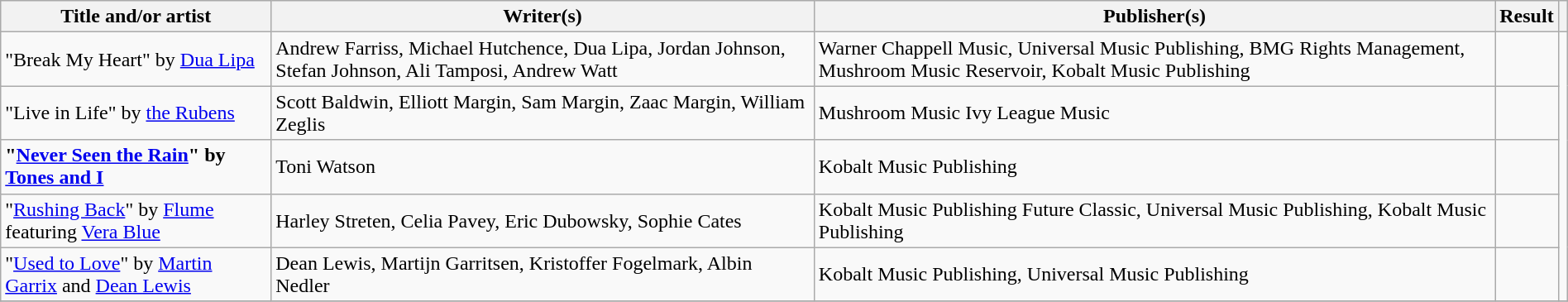<table class="wikitable" width=100%>
<tr>
<th scope="col">Title and/or artist</th>
<th scope="col">Writer(s)</th>
<th scope="col">Publisher(s)</th>
<th scope="col">Result</th>
<th scope="col"></th>
</tr>
<tr>
<td>"Break My Heart" by <a href='#'>Dua Lipa</a></td>
<td>Andrew Farriss, Michael Hutchence, Dua Lipa, Jordan Johnson, Stefan Johnson, Ali Tamposi, Andrew Watt</td>
<td>Warner Chappell Music, Universal Music Publishing, BMG Rights Management, Mushroom Music  Reservoir, Kobalt Music Publishing</td>
<td></td>
<td rowspan="5"><br></td>
</tr>
<tr>
<td>"Live in Life" by <a href='#'>the Rubens</a></td>
<td>Scott Baldwin, Elliott Margin, Sam Margin, Zaac Margin, William Zeglis</td>
<td>Mushroom Music  Ivy League Music</td>
<td></td>
</tr>
<tr>
<td><strong>"<a href='#'>Never Seen the Rain</a>" by <a href='#'>Tones and I</a></strong></td>
<td>Toni Watson</td>
<td>Kobalt Music Publishing</td>
<td></td>
</tr>
<tr>
<td>"<a href='#'>Rushing Back</a>" by <a href='#'>Flume</a> featuring <a href='#'>Vera Blue</a></td>
<td>Harley Streten, Celia Pavey, Eric Dubowsky, Sophie Cates</td>
<td>Kobalt Music Publishing  Future Classic, Universal Music Publishing, Kobalt Music Publishing</td>
<td></td>
</tr>
<tr>
<td>"<a href='#'>Used to Love</a>" by <a href='#'>Martin Garrix</a> and <a href='#'>Dean Lewis</a></td>
<td>Dean Lewis, Martijn Garritsen, Kristoffer Fogelmark, Albin Nedler</td>
<td>Kobalt Music Publishing, Universal Music Publishing</td>
<td></td>
</tr>
<tr>
</tr>
</table>
